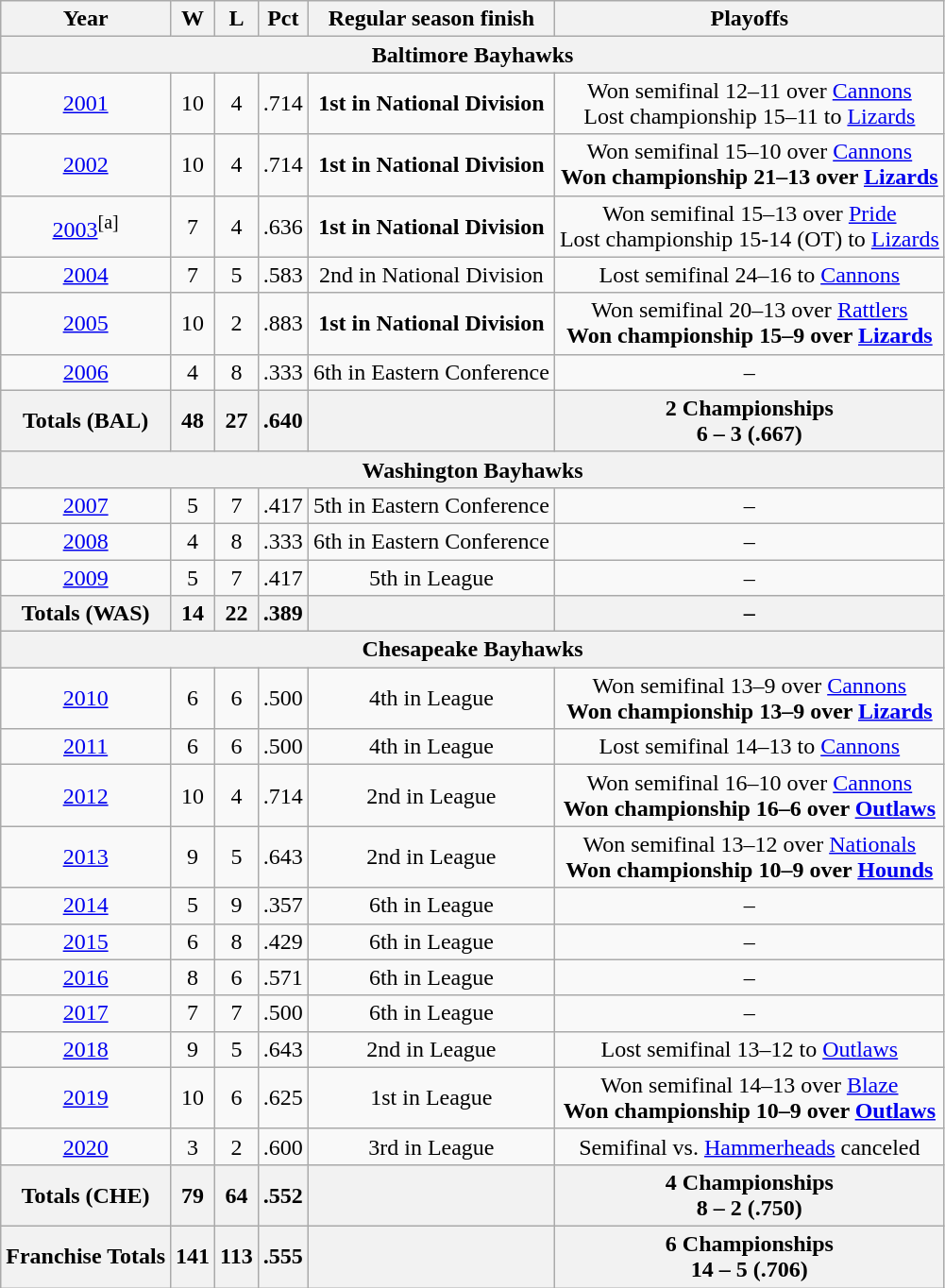<table class="wikitable" style="text-align:center">
<tr>
<th>Year</th>
<th>W</th>
<th>L</th>
<th>Pct</th>
<th>Regular season finish</th>
<th>Playoffs</th>
</tr>
<tr>
<th colspan=6>Baltimore Bayhawks</th>
</tr>
<tr>
<td><a href='#'>2001</a></td>
<td>10</td>
<td>4</td>
<td>.714</td>
<td><strong>1st in National Division</strong></td>
<td>Won semifinal 12–11 over <a href='#'>Cannons</a> <br> Lost championship 15–11 to <a href='#'>Lizards</a></td>
</tr>
<tr>
<td><a href='#'>2002</a></td>
<td>10</td>
<td>4</td>
<td>.714</td>
<td><strong>1st in National Division</strong></td>
<td>Won semifinal 15–10 over <a href='#'>Cannons</a> <br> <strong>Won championship 21–13 over <a href='#'>Lizards</a></strong></td>
</tr>
<tr>
<td><a href='#'>2003</a><sup>[a]</sup></td>
<td>7</td>
<td>4</td>
<td>.636</td>
<td><strong>1st in National Division</strong></td>
<td>Won semifinal 15–13 over <a href='#'>Pride</a> <br> Lost championship 15-14 (OT) to <a href='#'>Lizards</a></td>
</tr>
<tr>
<td><a href='#'>2004</a></td>
<td>7</td>
<td>5</td>
<td>.583</td>
<td>2nd in National Division</td>
<td>Lost semifinal 24–16 to <a href='#'>Cannons</a></td>
</tr>
<tr>
<td><a href='#'>2005</a></td>
<td>10</td>
<td>2</td>
<td>.883</td>
<td><strong>1st in National Division</strong></td>
<td>Won semifinal 20–13 over <a href='#'>Rattlers</a> <br> <strong>Won championship  15–9 over <a href='#'>Lizards</a></strong></td>
</tr>
<tr>
<td><a href='#'>2006</a></td>
<td>4</td>
<td>8</td>
<td>.333</td>
<td>6th in Eastern Conference</td>
<td>–</td>
</tr>
<tr>
<th>Totals (BAL)</th>
<th>48</th>
<th>27</th>
<th>.640</th>
<th></th>
<th>2 Championships<br>6 – 3 (.667)</th>
</tr>
<tr>
<th colspan=6>Washington Bayhawks</th>
</tr>
<tr>
<td><a href='#'>2007</a></td>
<td>5</td>
<td>7</td>
<td>.417</td>
<td>5th in Eastern Conference</td>
<td>–</td>
</tr>
<tr>
<td><a href='#'>2008</a></td>
<td>4</td>
<td>8</td>
<td>.333</td>
<td>6th in Eastern Conference</td>
<td>–</td>
</tr>
<tr>
<td><a href='#'>2009</a></td>
<td>5</td>
<td>7</td>
<td>.417</td>
<td>5th in League</td>
<td>–</td>
</tr>
<tr>
<th>Totals (WAS)</th>
<th>14</th>
<th>22</th>
<th>.389</th>
<th></th>
<th>–</th>
</tr>
<tr>
<th colspan=6>Chesapeake Bayhawks</th>
</tr>
<tr>
<td><a href='#'>2010</a></td>
<td>6</td>
<td>6</td>
<td>.500</td>
<td>4th in League</td>
<td>Won semifinal 13–9 over <a href='#'>Cannons</a> <br> <strong>Won championship 13–9 over <a href='#'>Lizards</a></strong></td>
</tr>
<tr>
<td><a href='#'>2011</a></td>
<td>6</td>
<td>6</td>
<td>.500</td>
<td>4th in League</td>
<td>Lost semifinal 14–13 to <a href='#'>Cannons</a></td>
</tr>
<tr>
<td><a href='#'>2012</a></td>
<td>10</td>
<td>4</td>
<td>.714</td>
<td>2nd in League</td>
<td>Won semifinal 16–10 over <a href='#'>Cannons</a> <br> <strong>Won championship 16–6 over <a href='#'>Outlaws</a></strong></td>
</tr>
<tr>
<td><a href='#'>2013</a></td>
<td>9</td>
<td>5</td>
<td>.643</td>
<td>2nd in League</td>
<td>Won semifinal 13–12 over <a href='#'>Nationals</a> <br> <strong>Won championship 10–9 over <a href='#'>Hounds</a></strong></td>
</tr>
<tr>
<td><a href='#'>2014</a></td>
<td>5</td>
<td>9</td>
<td>.357</td>
<td>6th in League</td>
<td>–</td>
</tr>
<tr>
<td><a href='#'>2015</a></td>
<td>6</td>
<td>8</td>
<td>.429</td>
<td>6th in League</td>
<td>–</td>
</tr>
<tr>
<td><a href='#'>2016</a></td>
<td>8</td>
<td>6</td>
<td>.571</td>
<td>6th in League</td>
<td>–</td>
</tr>
<tr>
<td><a href='#'>2017</a></td>
<td>7</td>
<td>7</td>
<td>.500</td>
<td>6th in League</td>
<td>–</td>
</tr>
<tr>
<td><a href='#'>2018</a></td>
<td>9</td>
<td>5</td>
<td>.643</td>
<td>2nd in League</td>
<td>Lost semifinal 13–12 to <a href='#'>Outlaws</a></td>
</tr>
<tr>
<td><a href='#'>2019</a></td>
<td>10</td>
<td>6</td>
<td>.625</td>
<td>1st in League</td>
<td>Won semifinal 14–13 over <a href='#'>Blaze</a> <br> <strong>Won championship 10–9 over <a href='#'>Outlaws</a></strong></td>
</tr>
<tr>
<td><a href='#'>2020</a></td>
<td>3</td>
<td>2</td>
<td>.600</td>
<td>3rd in League</td>
<td>Semifinal vs. <a href='#'>Hammerheads</a> canceled</td>
</tr>
<tr>
<th>Totals (CHE)</th>
<th>79</th>
<th>64</th>
<th>.552</th>
<th></th>
<th>4 Championships<br>8 – 2 (.750)</th>
</tr>
<tr>
<th>Franchise Totals</th>
<th>141</th>
<th>113</th>
<th>.555</th>
<th></th>
<th>6 Championships<br>14 – 5 (.706)</th>
</tr>
</table>
